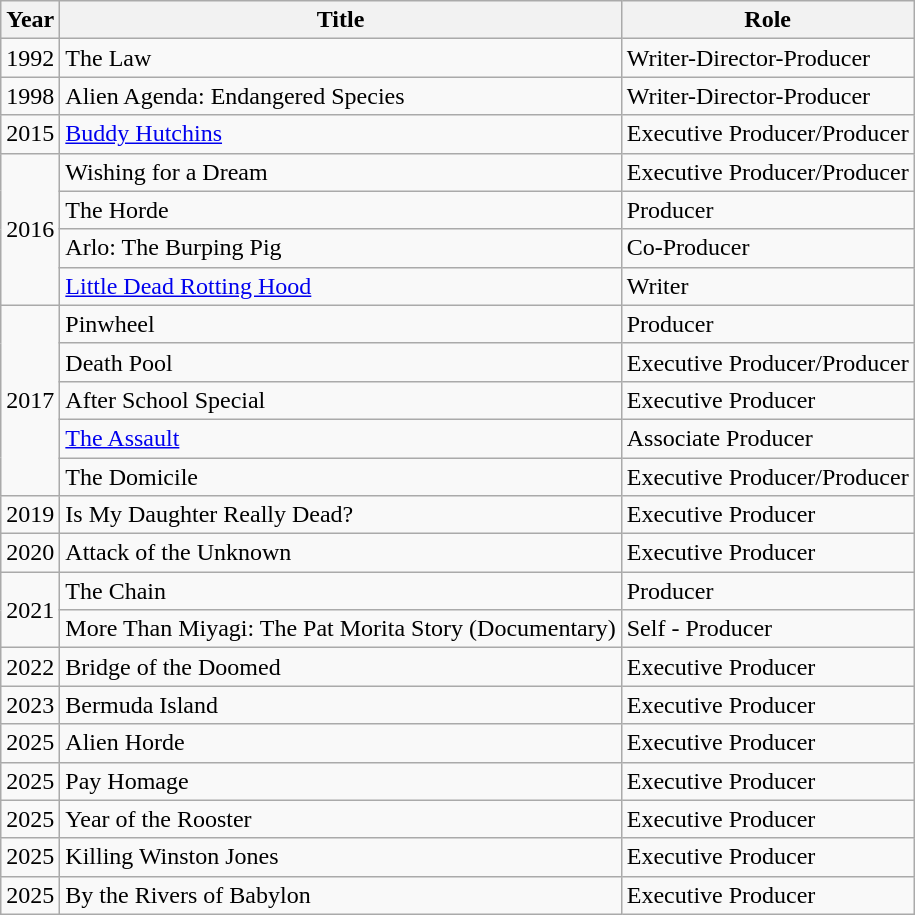<table class="wikitable">
<tr>
<th>Year</th>
<th>Title</th>
<th>Role</th>
</tr>
<tr>
<td>1992</td>
<td>The Law</td>
<td>Writer-Director-Producer</td>
</tr>
<tr>
<td>1998</td>
<td>Alien Agenda: Endangered Species</td>
<td>Writer-Director-Producer</td>
</tr>
<tr>
<td>2015</td>
<td><a href='#'>Buddy Hutchins</a></td>
<td>Executive Producer/Producer</td>
</tr>
<tr>
<td rowspan="4">2016</td>
<td>Wishing for a Dream</td>
<td>Executive Producer/Producer</td>
</tr>
<tr>
<td>The Horde</td>
<td>Producer</td>
</tr>
<tr>
<td>Arlo: The Burping Pig</td>
<td>Co-Producer</td>
</tr>
<tr>
<td><a href='#'>Little Dead Rotting Hood</a></td>
<td>Writer</td>
</tr>
<tr>
<td rowspan="5">2017</td>
<td>Pinwheel</td>
<td>Producer</td>
</tr>
<tr>
<td>Death Pool</td>
<td>Executive Producer/Producer</td>
</tr>
<tr>
<td>After School Special</td>
<td>Executive Producer</td>
</tr>
<tr>
<td><a href='#'>The Assault</a></td>
<td>Associate Producer</td>
</tr>
<tr>
<td>The Domicile</td>
<td>Executive Producer/Producer</td>
</tr>
<tr>
<td>2019</td>
<td>Is My Daughter Really Dead?</td>
<td>Executive Producer</td>
</tr>
<tr>
<td>2020</td>
<td>Attack of the Unknown</td>
<td>Executive Producer</td>
</tr>
<tr>
<td rowspan="2">2021</td>
<td>The Chain</td>
<td>Producer</td>
</tr>
<tr>
<td>More Than Miyagi: The Pat Morita Story (Documentary)</td>
<td>Self - Producer</td>
</tr>
<tr>
<td>2022</td>
<td>Bridge of the Doomed</td>
<td>Executive Producer</td>
</tr>
<tr>
<td>2023</td>
<td>Bermuda Island</td>
<td>Executive Producer</td>
</tr>
<tr>
<td>2025</td>
<td>Alien Horde</td>
<td>Executive Producer</td>
</tr>
<tr>
<td>2025</td>
<td>Pay Homage</td>
<td>Executive Producer</td>
</tr>
<tr>
<td>2025</td>
<td>Year of the Rooster</td>
<td>Executive Producer</td>
</tr>
<tr>
<td>2025</td>
<td>Killing Winston Jones</td>
<td>Executive Producer</td>
</tr>
<tr>
<td>2025</td>
<td>By the Rivers of Babylon</td>
<td>Executive Producer</td>
</tr>
</table>
